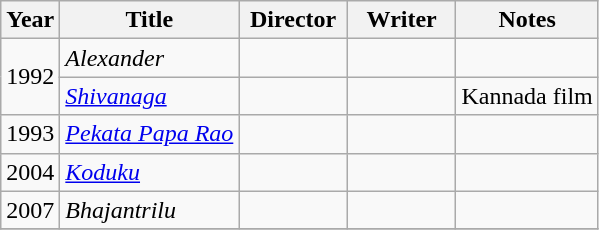<table class="wikitable plainrowheaders sortable">
<tr>
<th scope="col">Year</th>
<th scope="col">Title</th>
<th scope="col" width=65>Director</th>
<th scope="col" width=65>Writer</th>
<th scope="col" class="unsortable">Notes</th>
</tr>
<tr>
<td rowspan="2">1992</td>
<td><em>Alexander</em></td>
<td></td>
<td></td>
<td></td>
</tr>
<tr>
<td><em><a href='#'>Shivanaga</a></em></td>
<td></td>
<td></td>
<td>Kannada film</td>
</tr>
<tr>
<td>1993</td>
<td><em><a href='#'>Pekata Papa Rao</a></em></td>
<td></td>
<td></td>
<td></td>
</tr>
<tr>
<td>2004</td>
<td><em><a href='#'>Koduku</a></em></td>
<td></td>
<td></td>
<td></td>
</tr>
<tr>
<td>2007</td>
<td><em>Bhajantrilu</em></td>
<td></td>
<td></td>
<td></td>
</tr>
<tr>
</tr>
</table>
